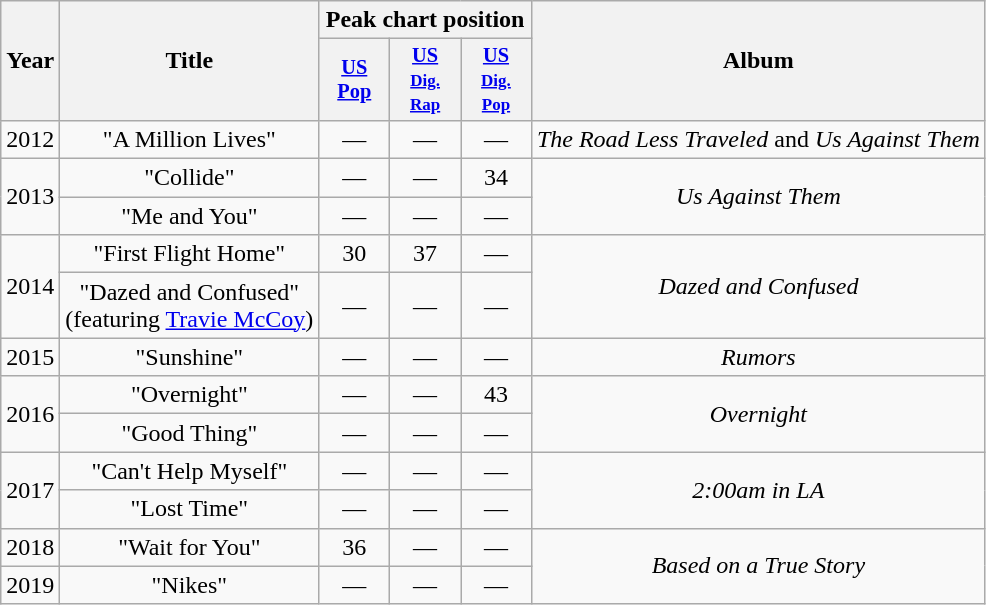<table class="wikitable plainrowheaders" style="text-align:center;">
<tr>
<th scope="col" rowspan="2">Year</th>
<th scope="col" rowspan="2">Title</th>
<th scope="col" colspan="3">Peak chart position</th>
<th scope="col" rowspan="2">Album</th>
</tr>
<tr>
<th scope="col" style="width:3em;font-size:85%;"><a href='#'>US<br>Pop</a><br></th>
<th scope="col" style="width:3em;font-size:85%;"><a href='#'>US<br><small>Dig.<br>Rap</small></a></th>
<th scope="col" style="width:3em;font-size:85%;"><a href='#'>US<br><small>Dig.<br>Pop</small></a><br></th>
</tr>
<tr>
<td>2012</td>
<td>"A Million Lives"</td>
<td>—</td>
<td>—</td>
<td>—</td>
<td><em>The Road Less Traveled</em> and <em>Us Against Them</em></td>
</tr>
<tr>
<td rowspan="2">2013</td>
<td>"Collide"</td>
<td>—</td>
<td>—</td>
<td>34</td>
<td rowspan="2"><em>Us Against Them</em></td>
</tr>
<tr>
<td>"Me and You"</td>
<td>—</td>
<td>—</td>
<td>—</td>
</tr>
<tr>
<td rowspan="2">2014</td>
<td>"First Flight Home"</td>
<td>30</td>
<td>37</td>
<td>—</td>
<td rowspan="2"><em>Dazed and Confused</em></td>
</tr>
<tr>
<td>"Dazed and Confused"<br><span>(featuring <a href='#'>Travie McCoy</a>)</span></td>
<td>—</td>
<td>—</td>
<td>—</td>
</tr>
<tr>
<td>2015</td>
<td>"Sunshine"</td>
<td>—</td>
<td>—</td>
<td>—</td>
<td><em>Rumors</em></td>
</tr>
<tr>
<td rowspan="2">2016</td>
<td>"Overnight"</td>
<td>—</td>
<td>—</td>
<td>43</td>
<td rowspan="2"><em>Overnight</em></td>
</tr>
<tr>
<td>"Good Thing"</td>
<td>—</td>
<td>—</td>
<td>—</td>
</tr>
<tr>
<td rowspan="2">2017</td>
<td>"Can't Help Myself"</td>
<td>—</td>
<td>—</td>
<td>—</td>
<td rowspan="2"><em>2:00am in LA</em></td>
</tr>
<tr>
<td>"Lost Time"</td>
<td>—</td>
<td>—</td>
<td>—</td>
</tr>
<tr>
<td>2018</td>
<td>"Wait for You"</td>
<td>36</td>
<td>—</td>
<td>—</td>
<td rowspan="2"><em>Based on a True Story</em></td>
</tr>
<tr>
<td>2019</td>
<td>"Nikes"</td>
<td>—</td>
<td>—</td>
<td>—</td>
</tr>
</table>
